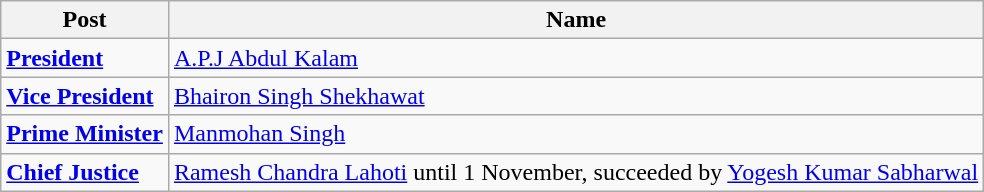<table class= wikitable>
<tr>
<th>Post</th>
<th>Name</th>
</tr>
<tr>
<td> <strong><a href='#'>President</a></strong></td>
<td><a href='#'>A.P.J Abdul Kalam</a></td>
</tr>
<tr>
<td> <strong><a href='#'>Vice President</a></strong></td>
<td><a href='#'>Bhairon Singh Shekhawat</a></td>
</tr>
<tr>
<td> <strong><a href='#'>Prime Minister</a></strong></td>
<td><a href='#'>Manmohan Singh</a></td>
</tr>
<tr>
<td> <strong><a href='#'>Chief Justice</a></strong></td>
<td><a href='#'>Ramesh Chandra Lahoti</a> until 1 November, succeeded by <a href='#'>Yogesh Kumar Sabharwal</a></td>
</tr>
</table>
